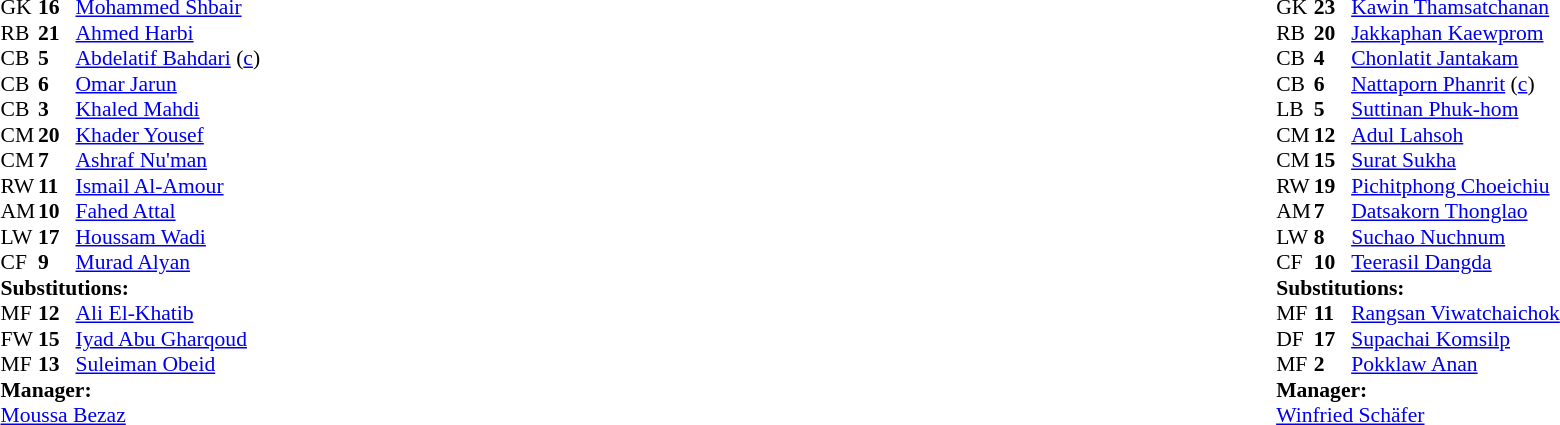<table width="100%">
<tr>
<td valign="top" width="40%"><br><table style="font-size:90%;" cellspacing="0" cellpadding="0">
<tr>
<th width="25"></th>
<th width="25"></th>
</tr>
<tr>
<td>GK</td>
<td><strong>16</strong></td>
<td><a href='#'>Mohammed Shbair</a></td>
</tr>
<tr>
<td>RB</td>
<td><strong>21</strong></td>
<td><a href='#'>Ahmed Harbi</a></td>
<td></td>
</tr>
<tr>
<td>CB</td>
<td><strong>5</strong></td>
<td><a href='#'>Abdelatif Bahdari</a>  (<a href='#'>c</a>)</td>
</tr>
<tr>
<td>CB</td>
<td><strong>6</strong></td>
<td><a href='#'>Omar Jarun</a></td>
</tr>
<tr>
<td>CB</td>
<td><strong>3</strong></td>
<td><a href='#'>Khaled Mahdi</a></td>
</tr>
<tr>
<td>CM</td>
<td><strong>20</strong></td>
<td><a href='#'>Khader Yousef</a></td>
</tr>
<tr>
<td>CM</td>
<td><strong>7</strong></td>
<td><a href='#'>Ashraf Nu'man</a></td>
<td></td>
<td></td>
</tr>
<tr>
<td>RW</td>
<td><strong>11</strong></td>
<td><a href='#'>Ismail Al-Amour</a></td>
<td></td>
<td></td>
</tr>
<tr>
<td>AM</td>
<td><strong>10</strong></td>
<td><a href='#'>Fahed Attal</a></td>
<td></td>
<td></td>
</tr>
<tr>
<td>LW</td>
<td><strong>17</strong></td>
<td><a href='#'>Houssam Wadi</a></td>
</tr>
<tr>
<td>CF</td>
<td><strong>9</strong></td>
<td><a href='#'>Murad Alyan</a></td>
<td></td>
</tr>
<tr>
<td colspan=3><strong>Substitutions:</strong></td>
</tr>
<tr>
<td>MF</td>
<td><strong>12</strong></td>
<td><a href='#'>Ali El-Khatib</a></td>
<td></td>
<td></td>
</tr>
<tr>
<td>FW</td>
<td><strong>15</strong></td>
<td><a href='#'>Iyad Abu Gharqoud</a></td>
<td></td>
<td></td>
</tr>
<tr>
<td>MF</td>
<td><strong>13</strong></td>
<td><a href='#'>Suleiman Obeid</a></td>
<td></td>
<td></td>
</tr>
<tr>
<td colspan=3><strong>Manager:</strong></td>
</tr>
<tr>
<td colspan=4> <a href='#'>Moussa Bezaz</a></td>
</tr>
</table>
</td>
<td valign="top"></td>
<td valign="top" width="50%"><br><table style="font-size:90%;" cellspacing="0" cellpadding="0" align="center">
<tr>
<th width=25></th>
<th width=25></th>
</tr>
<tr>
<td>GK</td>
<td><strong>23</strong></td>
<td><a href='#'>Kawin Thamsatchanan</a></td>
</tr>
<tr>
<td>RB</td>
<td><strong>20</strong></td>
<td><a href='#'>Jakkaphan Kaewprom</a></td>
</tr>
<tr>
<td>CB</td>
<td><strong>4</strong></td>
<td><a href='#'>Chonlatit Jantakam</a></td>
</tr>
<tr>
<td>CB</td>
<td><strong>6</strong></td>
<td><a href='#'>Nattaporn Phanrit</a> (<a href='#'>c</a>)</td>
</tr>
<tr>
<td>LB</td>
<td><strong>5</strong></td>
<td><a href='#'>Suttinan Phuk-hom</a></td>
</tr>
<tr>
<td>CM</td>
<td><strong>12</strong></td>
<td><a href='#'>Adul Lahsoh</a></td>
<td></td>
<td></td>
</tr>
<tr>
<td>CM</td>
<td><strong>15</strong></td>
<td><a href='#'>Surat Sukha</a></td>
<td></td>
<td></td>
</tr>
<tr>
<td>RW</td>
<td><strong>19</strong></td>
<td><a href='#'>Pichitphong Choeichiu</a></td>
</tr>
<tr>
<td>AM</td>
<td><strong>7</strong></td>
<td><a href='#'>Datsakorn Thonglao</a></td>
</tr>
<tr>
<td>LW</td>
<td><strong>8</strong></td>
<td><a href='#'>Suchao Nuchnum</a></td>
<td></td>
<td></td>
</tr>
<tr>
<td>CF</td>
<td><strong>10</strong></td>
<td><a href='#'>Teerasil Dangda</a></td>
</tr>
<tr>
<td colspan=3><strong>Substitutions:</strong></td>
</tr>
<tr>
<td>MF</td>
<td><strong>11</strong></td>
<td><a href='#'>Rangsan Viwatchaichok</a></td>
<td></td>
<td></td>
</tr>
<tr>
<td>DF</td>
<td><strong>17</strong></td>
<td><a href='#'>Supachai Komsilp</a></td>
<td></td>
<td></td>
</tr>
<tr>
<td>MF</td>
<td><strong>2</strong></td>
<td><a href='#'>Pokklaw Anan</a></td>
<td></td>
<td></td>
</tr>
<tr>
<td colspan=3><strong>Manager:</strong></td>
</tr>
<tr>
<td colspan=4> <a href='#'>Winfried Schäfer</a></td>
</tr>
</table>
</td>
</tr>
</table>
